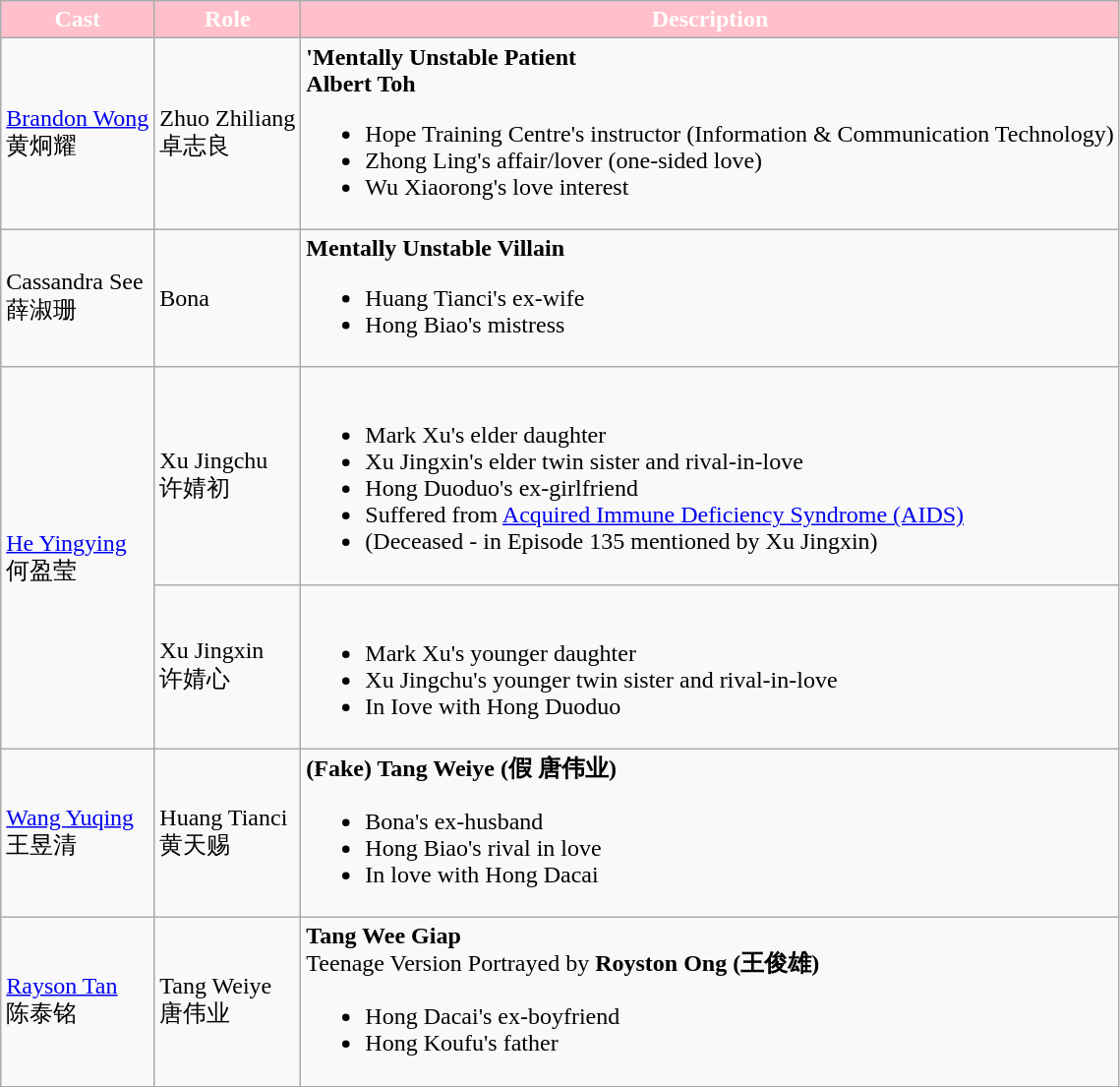<table class="wikitable">
<tr>
<th style="background:pink; color:white">Cast</th>
<th style="background:pink; color:white">Role</th>
<th style="background:pink; color:white">Description</th>
</tr>
<tr>
<td><a href='#'>Brandon Wong</a> <br> 黄炯耀</td>
<td>Zhuo Zhiliang <br>  卓志良</td>
<td><strong>'Mentally Unstable Patient</strong> <br> <strong>Albert Toh</strong><br><ul><li>Hope Training Centre's instructor (Information & Communication Technology)</li><li>Zhong Ling's affair/lover (one-sided love)</li><li>Wu Xiaorong's love interest</li></ul></td>
</tr>
<tr>
<td>Cassandra See <br> 薛淑珊</td>
<td>Bona</td>
<td><strong>Mentally Unstable Villain</strong><br><ul><li>Huang Tianci's ex-wife</li><li>Hong Biao's mistress</li></ul></td>
</tr>
<tr>
<td rowspan="2"><a href='#'>He Yingying</a> <br> 何盈莹</td>
<td>Xu Jingchu <br> 许婧初</td>
<td><br><ul><li>Mark Xu's elder daughter</li><li>Xu Jingxin's elder twin sister and rival-in-love</li><li>Hong Duoduo's ex-girlfriend</li><li>Suffered from <a href='#'>Acquired Immune Deficiency Syndrome (AIDS)</a></li><li>(Deceased - in Episode 135 mentioned by Xu Jingxin)</li></ul></td>
</tr>
<tr>
<td>Xu Jingxin <br> 许婧心</td>
<td><br><ul><li>Mark Xu's younger daughter</li><li>Xu Jingchu's younger twin sister and rival-in-love</li><li>In Iove with Hong Duoduo</li></ul></td>
</tr>
<tr>
<td><a href='#'>Wang Yuqing</a> <br> 王昱清</td>
<td>Huang Tianci <br> 黄天赐</td>
<td><strong>(Fake) Tang Weiye (假 唐伟业)</strong><br><ul><li>Bona's ex-husband</li><li>Hong Biao's rival in love</li><li>In love with Hong Dacai</li></ul></td>
</tr>
<tr>
<td><a href='#'>Rayson Tan</a> <br> 陈泰铭</td>
<td>Tang Weiye <br> 唐伟业</td>
<td><strong>Tang Wee Giap</strong> <br> Teenage Version Portrayed by <strong>Royston Ong (王俊雄)</strong><br><ul><li>Hong Dacai's ex-boyfriend</li><li>Hong Koufu's father</li></ul></td>
</tr>
</table>
